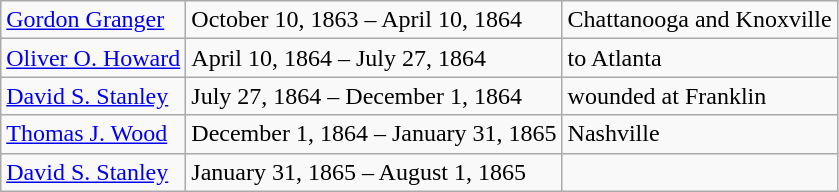<table class="wikitable">
<tr>
<td><a href='#'>Gordon Granger</a></td>
<td>October 10, 1863 – April 10, 1864</td>
<td>Chattanooga and Knoxville</td>
</tr>
<tr>
<td><a href='#'>Oliver O. Howard</a></td>
<td>April 10, 1864 – July 27, 1864</td>
<td>to Atlanta</td>
</tr>
<tr>
<td><a href='#'>David S. Stanley</a></td>
<td>July 27, 1864 – December 1, 1864</td>
<td>wounded at Franklin</td>
</tr>
<tr>
<td><a href='#'>Thomas J. Wood</a></td>
<td>December 1, 1864 – January 31, 1865</td>
<td>Nashville</td>
</tr>
<tr>
<td><a href='#'>David S. Stanley</a></td>
<td>January 31, 1865 – August 1, 1865</td>
<td> </td>
</tr>
</table>
